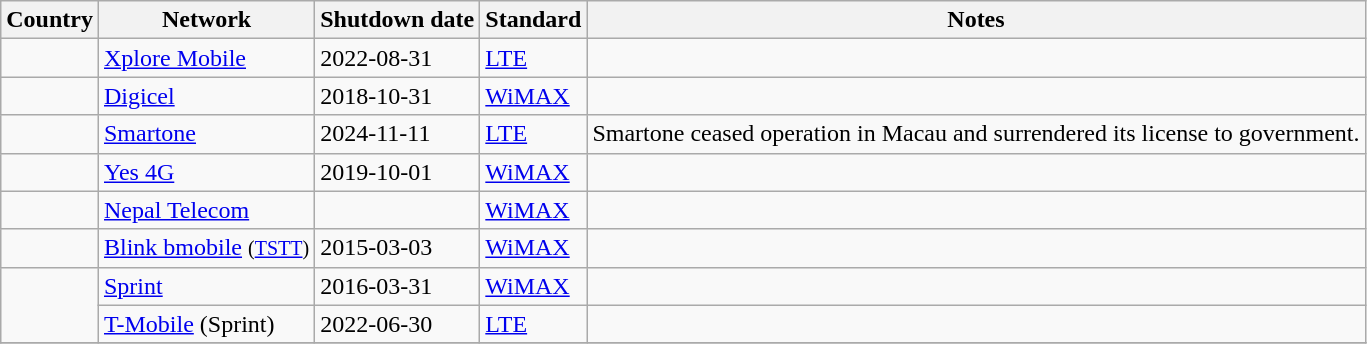<table class="wikitable sortable">
<tr>
<th>Country</th>
<th>Network</th>
<th>Shutdown date</th>
<th>Standard</th>
<th>Notes</th>
</tr>
<tr>
<td></td>
<td><a href='#'>Xplore Mobile</a></td>
<td>2022-08-31</td>
<td><a href='#'>LTE</a></td>
<td></td>
</tr>
<tr>
<td></td>
<td><a href='#'>Digicel</a></td>
<td>2018-10-31</td>
<td><a href='#'>WiMAX</a></td>
<td></td>
</tr>
<tr>
<td></td>
<td><a href='#'>Smartone</a></td>
<td>2024-11-11</td>
<td><a href='#'>LTE</a></td>
<td>Smartone ceased operation in Macau and surrendered its license to government.</td>
</tr>
<tr>
<td></td>
<td><a href='#'>Yes 4G</a></td>
<td>2019-10-01</td>
<td><a href='#'>WiMAX</a></td>
<td></td>
</tr>
<tr>
<td></td>
<td><a href='#'>Nepal Telecom</a></td>
<td></td>
<td><a href='#'>WiMAX</a></td>
<td></td>
</tr>
<tr>
<td></td>
<td><a href='#'>Blink bmobile</a> <small>(<a href='#'>TSTT</a>)</small></td>
<td>2015-03-03</td>
<td><a href='#'>WiMAX</a></td>
<td></td>
</tr>
<tr>
<td rowspan="2"></td>
<td><a href='#'>Sprint</a></td>
<td>2016-03-31</td>
<td><a href='#'>WiMAX</a></td>
<td></td>
</tr>
<tr>
<td><a href='#'>T-Mobile</a> (Sprint)</td>
<td>2022-06-30</td>
<td><a href='#'>LTE</a></td>
<td></td>
</tr>
<tr>
</tr>
</table>
